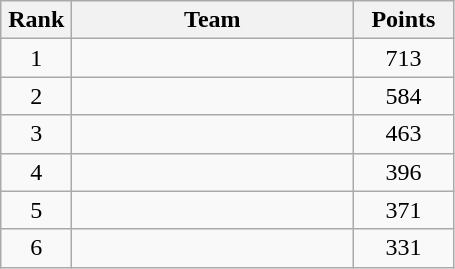<table class="wikitable" style="text-align:center;">
<tr>
<th width=40>Rank</th>
<th width=180>Team</th>
<th width=60>Points</th>
</tr>
<tr>
<td>1</td>
<td align=left></td>
<td>713</td>
</tr>
<tr>
<td>2</td>
<td align=left></td>
<td>584</td>
</tr>
<tr>
<td>3</td>
<td align=left></td>
<td>463</td>
</tr>
<tr>
<td>4</td>
<td align=left></td>
<td>396</td>
</tr>
<tr>
<td>5</td>
<td align=left></td>
<td>371</td>
</tr>
<tr>
<td>6</td>
<td align=left></td>
<td>331</td>
</tr>
</table>
